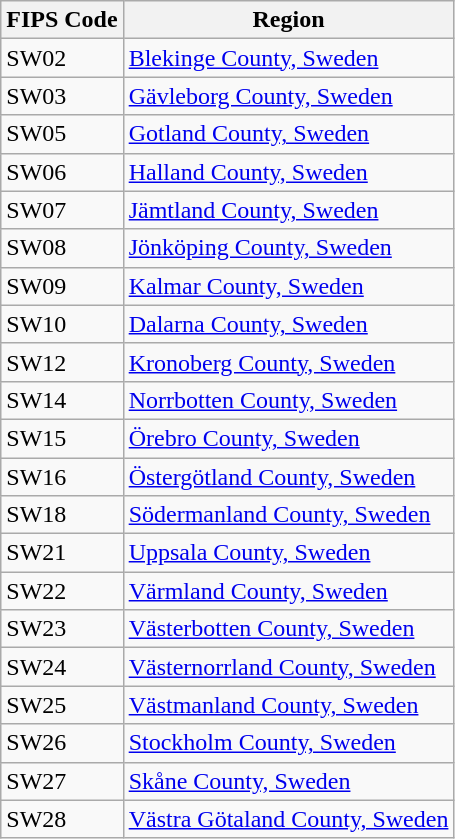<table class="wikitable">
<tr>
<th>FIPS Code</th>
<th>Region</th>
</tr>
<tr>
<td>SW02</td>
<td><a href='#'>Blekinge County, Sweden</a></td>
</tr>
<tr>
<td>SW03</td>
<td><a href='#'>Gävleborg County, Sweden</a></td>
</tr>
<tr>
<td>SW05</td>
<td><a href='#'>Gotland County, Sweden</a></td>
</tr>
<tr>
<td>SW06</td>
<td><a href='#'>Halland County, Sweden</a></td>
</tr>
<tr>
<td>SW07</td>
<td><a href='#'>Jämtland County, Sweden</a></td>
</tr>
<tr>
<td>SW08</td>
<td><a href='#'>Jönköping County, Sweden</a></td>
</tr>
<tr>
<td>SW09</td>
<td><a href='#'>Kalmar County, Sweden</a></td>
</tr>
<tr>
<td>SW10</td>
<td><a href='#'>Dalarna County, Sweden</a></td>
</tr>
<tr>
<td>SW12</td>
<td><a href='#'>Kronoberg County, Sweden</a></td>
</tr>
<tr>
<td>SW14</td>
<td><a href='#'>Norrbotten County, Sweden</a></td>
</tr>
<tr>
<td>SW15</td>
<td><a href='#'>Örebro County, Sweden</a></td>
</tr>
<tr>
<td>SW16</td>
<td><a href='#'>Östergötland County, Sweden</a></td>
</tr>
<tr>
<td>SW18</td>
<td><a href='#'>Södermanland County, Sweden</a></td>
</tr>
<tr>
<td>SW21</td>
<td><a href='#'>Uppsala County, Sweden</a></td>
</tr>
<tr>
<td>SW22</td>
<td><a href='#'>Värmland County, Sweden</a></td>
</tr>
<tr>
<td>SW23</td>
<td><a href='#'>Västerbotten County, Sweden</a></td>
</tr>
<tr>
<td>SW24</td>
<td><a href='#'>Västernorrland County, Sweden</a></td>
</tr>
<tr>
<td>SW25</td>
<td><a href='#'>Västmanland County, Sweden</a></td>
</tr>
<tr>
<td>SW26</td>
<td><a href='#'>Stockholm County, Sweden</a></td>
</tr>
<tr>
<td>SW27</td>
<td><a href='#'>Skåne County, Sweden</a></td>
</tr>
<tr>
<td>SW28</td>
<td><a href='#'>Västra Götaland County, Sweden</a></td>
</tr>
</table>
